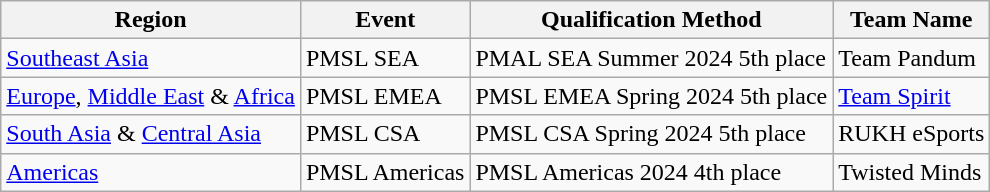<table class="wikitable sortable" style="text-align:left;">
<tr>
<th>Region</th>
<th>Event</th>
<th>Qualification Method</th>
<th>Team Name</th>
</tr>
<tr>
<td><a href='#'>Southeast Asia</a></td>
<td>PMSL SEA</td>
<td>PMAL SEA Summer 2024 5th place</td>
<td> Team Pandum</td>
</tr>
<tr>
<td><a href='#'>Europe</a>, <a href='#'>Middle East</a> & <a href='#'>Africa</a></td>
<td>PMSL EMEA</td>
<td>PMSL EMEA Spring 2024 5th place</td>
<td> <a href='#'>Team Spirit</a></td>
</tr>
<tr>
<td><a href='#'>South Asia</a> & <a href='#'>Central Asia</a></td>
<td>PMSL CSA</td>
<td>PMSL CSA Spring 2024 5th place</td>
<td> RUKH eSports</td>
</tr>
<tr>
<td><a href='#'>Americas</a></td>
<td>PMSL Americas</td>
<td>PMSL Americas 2024 4th place</td>
<td> Twisted Minds</td>
</tr>
</table>
